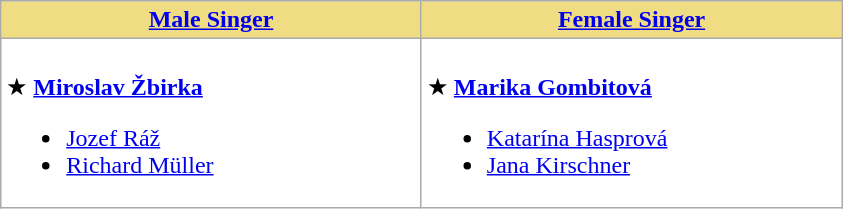<table class=wikitable style="background:white">
<tr>
<th style=background:#F0DC82 width=273><a href='#'>Male Singer</a></th>
<th style=background:#F0DC82 width=273><a href='#'>Female Singer</a></th>
</tr>
<tr>
<td scope=row valign=top><br>★ <strong><a href='#'>Miroslav Žbirka</a></strong><ul><li><a href='#'>Jozef Ráž</a></li><li><a href='#'>Richard Müller</a></li></ul></td>
<td scope=row valign=top><br>★ <strong><a href='#'>Marika Gombitová</a></strong><ul><li><a href='#'>Katarína Hasprová</a></li><li><a href='#'>Jana Kirschner</a></li></ul></td>
</tr>
</table>
